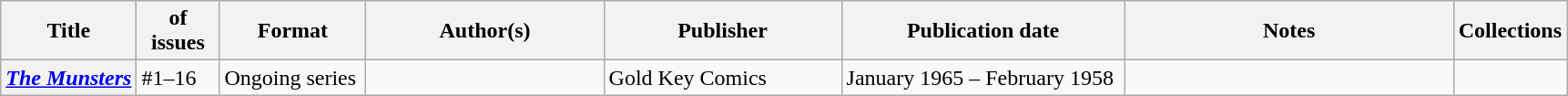<table class="wikitable">
<tr>
<th>Title</th>
<th style="width:40pt"> of issues</th>
<th style="width:75pt">Format</th>
<th style="width:125pt">Author(s)</th>
<th style="width:125pt">Publisher</th>
<th style="width:150pt">Publication date</th>
<th style="width:175pt">Notes</th>
<th>Collections</th>
</tr>
<tr>
<th><em><a href='#'>The Munsters</a></em></th>
<td>#1–16</td>
<td>Ongoing series</td>
<td></td>
<td>Gold Key Comics</td>
<td>January 1965 – February 1958</td>
<td></td>
<td></td>
</tr>
</table>
